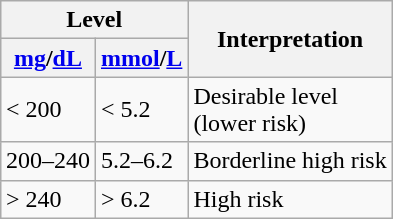<table class="wikitable" style="float:right">
<tr>
<th bgcolor ="#cccccc" colspan=2>Level</th>
<th bgcolor ="#cccccc" rowspan=2>Interpretation</th>
</tr>
<tr>
<th bgcolor ="#cccccc"><a href='#'>mg</a>/<a href='#'>dL</a></th>
<th bgcolor ="#cccccc"><a href='#'>mmol</a>/<a href='#'>L</a></th>
</tr>
<tr>
<td>< 200</td>
<td>< 5.2</td>
<td>Desirable level<br>(lower risk)</td>
</tr>
<tr>
<td>200–240</td>
<td>5.2–6.2</td>
<td>Borderline high risk</td>
</tr>
<tr>
<td>> 240</td>
<td>> 6.2</td>
<td>High risk</td>
</tr>
</table>
